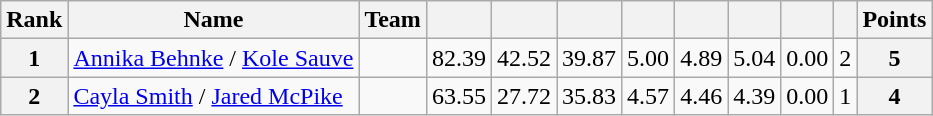<table class="wikitable sortable" style="text-align:center">
<tr>
<th>Rank</th>
<th>Name</th>
<th>Team</th>
<th></th>
<th></th>
<th></th>
<th></th>
<th></th>
<th></th>
<th></th>
<th></th>
<th>Points</th>
</tr>
<tr>
<th>1</th>
<td align=left><a href='#'>Annika Behnke</a> / <a href='#'>Kole Sauve</a></td>
<td align=left></td>
<td>82.39</td>
<td>42.52</td>
<td>39.87</td>
<td>5.00</td>
<td>4.89</td>
<td>5.04</td>
<td>0.00</td>
<td>2</td>
<th>5</th>
</tr>
<tr>
<th>2</th>
<td align=left><a href='#'>Cayla Smith</a> / <a href='#'>Jared McPike</a></td>
<td align=left></td>
<td>63.55</td>
<td>27.72</td>
<td>35.83</td>
<td>4.57</td>
<td>4.46</td>
<td>4.39</td>
<td>0.00</td>
<td>1</td>
<th>4</th>
</tr>
</table>
